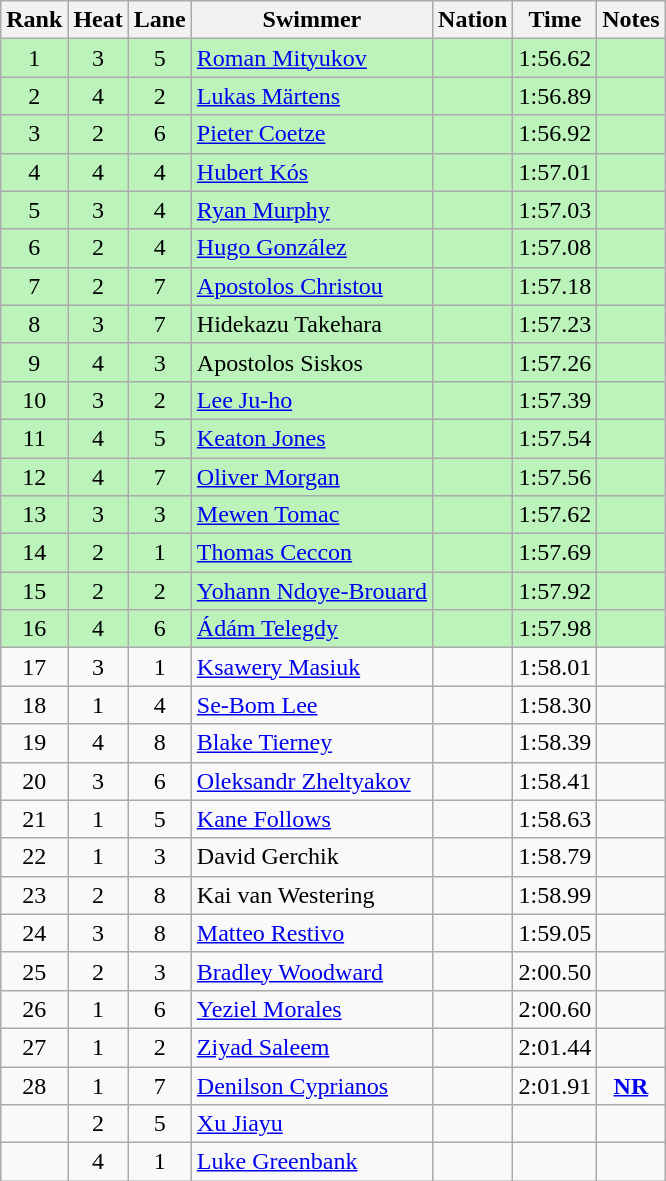<table class="wikitable sortable mw-collapsible" style="text-align:center">
<tr>
<th scope="col">Rank</th>
<th scope="col">Heat</th>
<th scope="col">Lane</th>
<th scope="col">Swimmer</th>
<th scope="col">Nation</th>
<th scope="col">Time</th>
<th scope="col">Notes</th>
</tr>
<tr bgcolor="bbf3bb">
<td>1</td>
<td>3</td>
<td>5</td>
<td align="left"><a href='#'>Roman Mityukov</a></td>
<td align="left"></td>
<td>1:56.62</td>
<td></td>
</tr>
<tr bgcolor="bbf3bb">
<td>2</td>
<td>4</td>
<td>2</td>
<td align="left"><a href='#'>Lukas Märtens</a></td>
<td align="left"></td>
<td>1:56.89</td>
<td></td>
</tr>
<tr bgcolor="bbf3bb">
<td>3</td>
<td>2</td>
<td>6</td>
<td align="left"><a href='#'>Pieter Coetze</a></td>
<td align="left"></td>
<td>1:56.92</td>
<td></td>
</tr>
<tr bgcolor="bbf3bb">
<td>4</td>
<td>4</td>
<td>4</td>
<td align="left"><a href='#'>Hubert Kós</a></td>
<td align="left"></td>
<td>1:57.01</td>
<td></td>
</tr>
<tr bgcolor="bbf3bb">
<td>5</td>
<td>3</td>
<td>4</td>
<td align="left"><a href='#'>Ryan Murphy</a></td>
<td align="left"></td>
<td>1:57.03</td>
<td></td>
</tr>
<tr bgcolor="bbf3bb">
<td>6</td>
<td>2</td>
<td>4</td>
<td align="left"><a href='#'>Hugo González</a></td>
<td align="left"></td>
<td>1:57.08</td>
<td></td>
</tr>
<tr bgcolor="bbf3bb">
<td>7</td>
<td>2</td>
<td>7</td>
<td align="left"><a href='#'>Apostolos Christou</a></td>
<td align="left"></td>
<td>1:57.18</td>
<td></td>
</tr>
<tr bgcolor="bbf3bb">
<td>8</td>
<td>3</td>
<td>7</td>
<td align="left">Hidekazu Takehara</td>
<td align="left"></td>
<td>1:57.23</td>
<td></td>
</tr>
<tr bgcolor="bbf3bb">
<td>9</td>
<td>4</td>
<td>3</td>
<td align="left">Apostolos Siskos</td>
<td align="left"></td>
<td>1:57.26</td>
<td></td>
</tr>
<tr bgcolor="bbf3bb">
<td>10</td>
<td>3</td>
<td>2</td>
<td align="left"><a href='#'>Lee Ju-ho</a></td>
<td align="left"></td>
<td>1:57.39</td>
<td></td>
</tr>
<tr bgcolor="bbf3bb">
<td>11</td>
<td>4</td>
<td>5</td>
<td align="left"><a href='#'>Keaton Jones</a></td>
<td align="left"></td>
<td>1:57.54</td>
<td></td>
</tr>
<tr bgcolor="bbf3bb">
<td>12</td>
<td>4</td>
<td>7</td>
<td align="left"><a href='#'>Oliver Morgan</a></td>
<td align="left"></td>
<td>1:57.56</td>
<td></td>
</tr>
<tr bgcolor="bbf3bb">
<td>13</td>
<td>3</td>
<td>3</td>
<td align="left"><a href='#'>Mewen Tomac</a></td>
<td align="left"></td>
<td>1:57.62</td>
<td></td>
</tr>
<tr bgcolor="bbf3bb">
<td>14</td>
<td>2</td>
<td>1</td>
<td align="left"><a href='#'>Thomas Ceccon</a></td>
<td align="left"></td>
<td>1:57.69</td>
<td></td>
</tr>
<tr bgcolor="bbf3bb">
<td>15</td>
<td>2</td>
<td>2</td>
<td align="left"><a href='#'>Yohann Ndoye-Brouard</a></td>
<td align="left"></td>
<td>1:57.92</td>
<td></td>
</tr>
<tr bgcolor="bbf3bb">
<td>16</td>
<td>4</td>
<td>6</td>
<td align="left"><a href='#'>Ádám Telegdy</a></td>
<td align="left"></td>
<td>1:57.98</td>
<td></td>
</tr>
<tr>
<td>17</td>
<td>3</td>
<td>1</td>
<td align="left"><a href='#'>Ksawery Masiuk</a></td>
<td align="left"></td>
<td>1:58.01</td>
<td></td>
</tr>
<tr>
<td>18</td>
<td>1</td>
<td>4</td>
<td align="left"><a href='#'>Se-Bom Lee</a></td>
<td align="left"></td>
<td>1:58.30</td>
<td></td>
</tr>
<tr>
<td>19</td>
<td>4</td>
<td>8</td>
<td align="left"><a href='#'>Blake Tierney</a></td>
<td align="left"></td>
<td>1:58.39</td>
<td></td>
</tr>
<tr>
<td>20</td>
<td>3</td>
<td>6</td>
<td align="left"><a href='#'>Oleksandr Zheltyakov</a></td>
<td align="left"></td>
<td>1:58.41</td>
<td></td>
</tr>
<tr>
<td>21</td>
<td>1</td>
<td>5</td>
<td align="left"><a href='#'>Kane Follows</a></td>
<td align="left"></td>
<td>1:58.63</td>
<td></td>
</tr>
<tr>
<td>22</td>
<td>1</td>
<td>3</td>
<td align="left">David Gerchik</td>
<td align="left"></td>
<td>1:58.79</td>
<td></td>
</tr>
<tr>
<td>23</td>
<td>2</td>
<td>8</td>
<td align="left">Kai van Westering</td>
<td align="left"></td>
<td>1:58.99</td>
<td></td>
</tr>
<tr>
<td>24</td>
<td>3</td>
<td>8</td>
<td align="left"><a href='#'>Matteo Restivo</a></td>
<td align="left"></td>
<td>1:59.05</td>
<td></td>
</tr>
<tr>
<td>25</td>
<td>2</td>
<td>3</td>
<td align="left"><a href='#'>Bradley Woodward</a></td>
<td align="left"></td>
<td>2:00.50</td>
<td></td>
</tr>
<tr>
<td>26</td>
<td>1</td>
<td>6</td>
<td align="left"><a href='#'>Yeziel Morales</a></td>
<td align="left"></td>
<td>2:00.60</td>
<td></td>
</tr>
<tr>
<td>27</td>
<td>1</td>
<td>2</td>
<td align="left"><a href='#'>Ziyad Saleem</a></td>
<td align="left"></td>
<td>2:01.44</td>
<td></td>
</tr>
<tr>
<td>28</td>
<td>1</td>
<td>7</td>
<td align="left"><a href='#'>Denilson Cyprianos</a></td>
<td align="left"></td>
<td>2:01.91</td>
<td><strong><a href='#'>NR</a></strong></td>
</tr>
<tr>
<td></td>
<td>2</td>
<td>5</td>
<td align="left"><a href='#'>Xu Jiayu</a></td>
<td align="left"></td>
<td></td>
<td></td>
</tr>
<tr>
<td></td>
<td>4</td>
<td>1</td>
<td align="left"><a href='#'>Luke Greenbank</a></td>
<td align="left"></td>
<td></td>
<td></td>
</tr>
</table>
